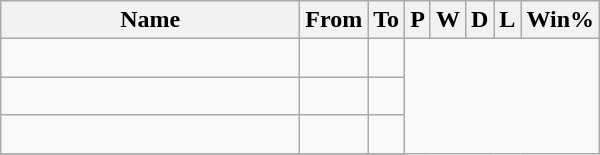<table class="wikitable sortable" style="text-align: center;">
<tr>
<th style="width:12em">Name</th>
<th>From</th>
<th>To</th>
<th>P</th>
<th>W</th>
<th>D</th>
<th>L</th>
<th>Win%</th>
</tr>
<tr>
<td align=left></td>
<td></td>
<td><br></td>
</tr>
<tr>
<td align=left></td>
<td></td>
<td><br></td>
</tr>
<tr>
<td align=left></td>
<td></td>
<td><br></td>
</tr>
<tr>
</tr>
</table>
